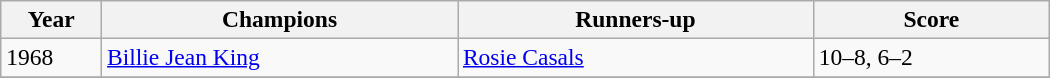<table class="wikitable" style="font-size:98%;">
<tr>
<th style="width:60px;">Year</th>
<th style="width:230px;">Champions</th>
<th style="width:230px;">Runners-up</th>
<th style="width:150px;">Score</th>
</tr>
<tr>
<td>1968</td>
<td> <a href='#'>Billie Jean King</a></td>
<td> <a href='#'>Rosie Casals</a></td>
<td>10–8, 6–2</td>
</tr>
<tr>
</tr>
</table>
